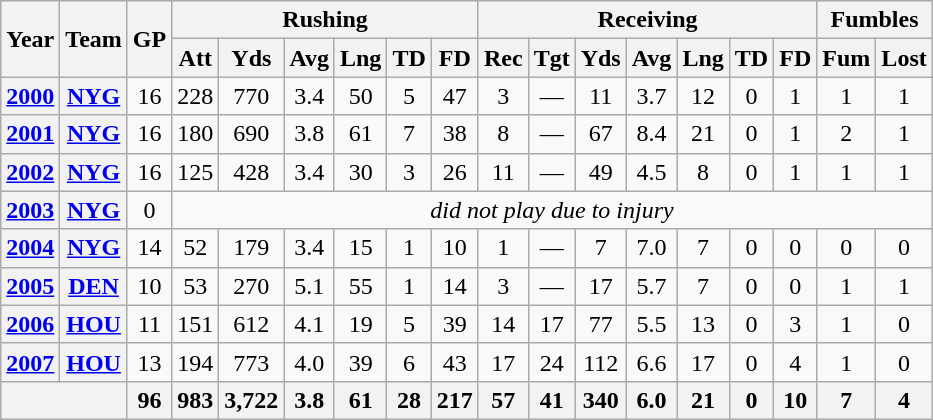<table class="wikitable" style="text-align:center;">
<tr>
<th rowspan="2">Year</th>
<th rowspan="2">Team</th>
<th rowspan="2">GP</th>
<th colspan="6">Rushing</th>
<th colspan="7">Receiving</th>
<th colspan="2">Fumbles</th>
</tr>
<tr>
<th>Att</th>
<th>Yds</th>
<th>Avg</th>
<th>Lng</th>
<th>TD</th>
<th>FD</th>
<th>Rec</th>
<th>Tgt</th>
<th>Yds</th>
<th>Avg</th>
<th>Lng</th>
<th>TD</th>
<th>FD</th>
<th>Fum</th>
<th>Lost</th>
</tr>
<tr>
<th><a href='#'>2000</a></th>
<th><a href='#'>NYG</a></th>
<td>16</td>
<td>228</td>
<td>770</td>
<td>3.4</td>
<td>50</td>
<td>5</td>
<td>47</td>
<td>3</td>
<td>—</td>
<td>11</td>
<td>3.7</td>
<td>12</td>
<td>0</td>
<td>1</td>
<td>1</td>
<td>1</td>
</tr>
<tr>
<th><a href='#'>2001</a></th>
<th><a href='#'>NYG</a></th>
<td>16</td>
<td>180</td>
<td>690</td>
<td>3.8</td>
<td>61</td>
<td>7</td>
<td>38</td>
<td>8</td>
<td>—</td>
<td>67</td>
<td>8.4</td>
<td>21</td>
<td>0</td>
<td>1</td>
<td>2</td>
<td>1</td>
</tr>
<tr>
<th><a href='#'>2002</a></th>
<th><a href='#'>NYG</a></th>
<td>16</td>
<td>125</td>
<td>428</td>
<td>3.4</td>
<td>30</td>
<td>3</td>
<td>26</td>
<td>11</td>
<td>—</td>
<td>49</td>
<td>4.5</td>
<td>8</td>
<td>0</td>
<td>1</td>
<td>1</td>
<td>1</td>
</tr>
<tr>
<th><a href='#'>2003</a></th>
<th><a href='#'>NYG</a></th>
<td>0</td>
<td colspan="15"><em>did not play due to injury</em></td>
</tr>
<tr>
<th><a href='#'>2004</a></th>
<th><a href='#'>NYG</a></th>
<td>14</td>
<td>52</td>
<td>179</td>
<td>3.4</td>
<td>15</td>
<td>1</td>
<td>10</td>
<td>1</td>
<td>—</td>
<td>7</td>
<td>7.0</td>
<td>7</td>
<td>0</td>
<td>0</td>
<td>0</td>
<td>0</td>
</tr>
<tr>
<th><a href='#'>2005</a></th>
<th><a href='#'>DEN</a></th>
<td>10</td>
<td>53</td>
<td>270</td>
<td>5.1</td>
<td>55</td>
<td>1</td>
<td>14</td>
<td>3</td>
<td>—</td>
<td>17</td>
<td>5.7</td>
<td>7</td>
<td>0</td>
<td>0</td>
<td>1</td>
<td>1</td>
</tr>
<tr>
<th><a href='#'>2006</a></th>
<th><a href='#'>HOU</a></th>
<td>11</td>
<td>151</td>
<td>612</td>
<td>4.1</td>
<td>19</td>
<td>5</td>
<td>39</td>
<td>14</td>
<td>17</td>
<td>77</td>
<td>5.5</td>
<td>13</td>
<td>0</td>
<td>3</td>
<td>1</td>
<td>0</td>
</tr>
<tr>
<th><a href='#'>2007</a></th>
<th><a href='#'>HOU</a></th>
<td>13</td>
<td>194</td>
<td>773</td>
<td>4.0</td>
<td>39</td>
<td>6</td>
<td>43</td>
<td>17</td>
<td>24</td>
<td>112</td>
<td>6.6</td>
<td>17</td>
<td>0</td>
<td>4</td>
<td>1</td>
<td>0</td>
</tr>
<tr>
<th colspan="2"></th>
<th>96</th>
<th>983</th>
<th>3,722</th>
<th>3.8</th>
<th>61</th>
<th>28</th>
<th>217</th>
<th>57</th>
<th>41</th>
<th>340</th>
<th>6.0</th>
<th>21</th>
<th>0</th>
<th>10</th>
<th>7</th>
<th>4</th>
</tr>
</table>
